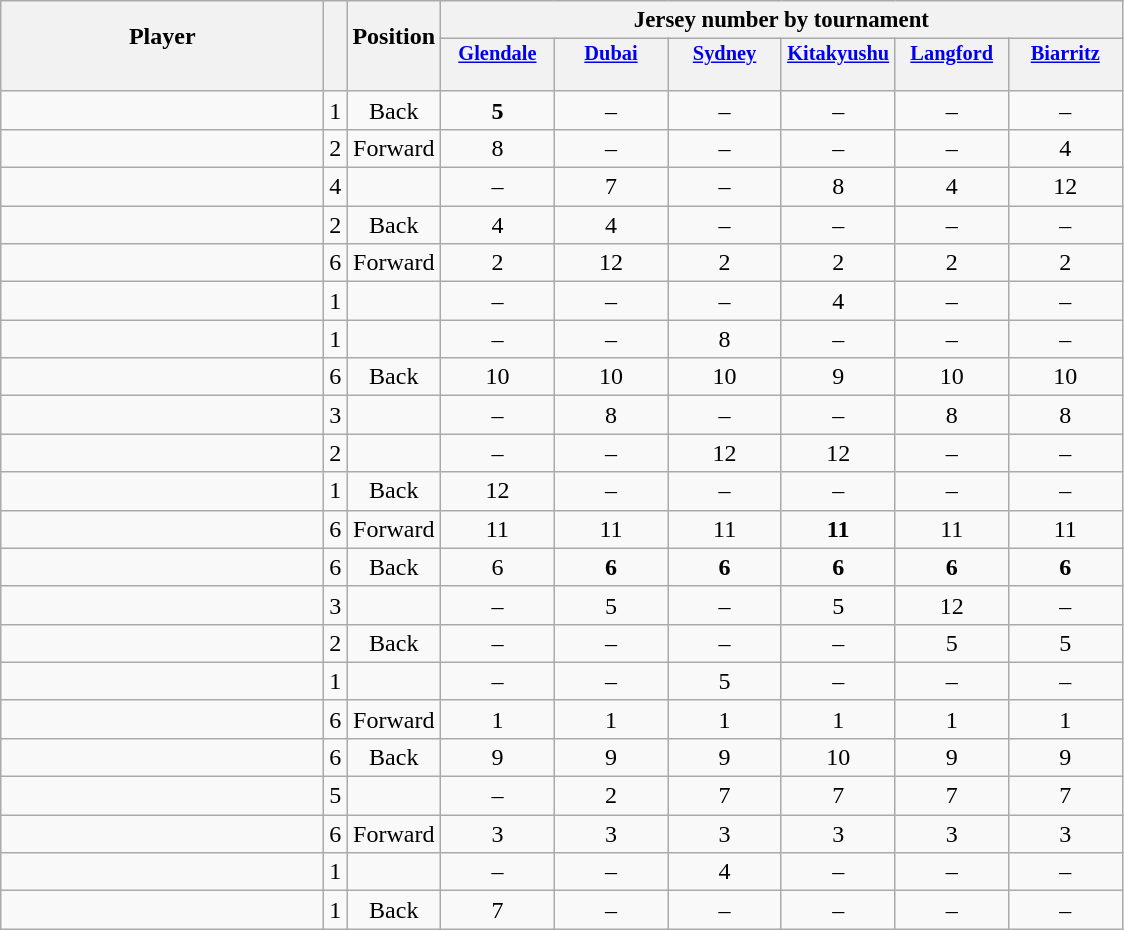<table class="wikitable sortable" style="text-align:center;">
<tr>
<th rowspan=2 style="border-bottom:0px; width:13em;">Player</th>
<th rowspan=2 style="border-bottom:0px;"></th>
<th rowspan=2 style="border-bottom:0px;">Position</th>
<th colspan=6 style="font-size:95%;">Jersey number by tournament</th>
</tr>
<tr>
<th style="vertical-align:top; width:5.2em; border-bottom:0; padding:2px; font-size:85%;"><a href='#'>Glendale</a></th>
<th style="vertical-align:top; width:5.2em; border-bottom:0; padding:2px; font-size:85%;"><a href='#'>Dubai</a></th>
<th style="vertical-align:top; width:5.2em; border-bottom:0; padding:2px; font-size:85%;"><a href='#'>Sydney</a></th>
<th style="vertical-align:top; width:5.2em; border-bottom:0; padding:2px; font-size:85%;"><a href='#'>Kitakyushu</a></th>
<th style="vertical-align:top; width:5.2em; border-bottom:0; padding:2px; font-size:85%;"><a href='#'>Langford</a></th>
<th style="vertical-align:top; width:5.2em; border-bottom:0; padding:2px; font-size:85%;"><a href='#'>Biarritz</a></th>
</tr>
<tr style="line-height:8px;">
<th style="border-top:0;"> </th>
<th style="border-top:0;"></th>
<th style="border-top:0;"></th>
<th data-sort-type="number" style="border-top:0;"></th>
<th data-sort-type="number" style="border-top:0;"></th>
<th data-sort-type="number" style="border-top:0;"></th>
<th data-sort-type="number" style="border-top:0;"></th>
<th data-sort-type="number" style="border-top:0;"></th>
<th data-sort-type="number" style="border-top:0;"></th>
</tr>
<tr>
<td align=left></td>
<td>1</td>
<td>Back</td>
<td><strong>5</strong></td>
<td>–</td>
<td>–</td>
<td>–</td>
<td>–</td>
<td>–</td>
</tr>
<tr>
<td align=left></td>
<td>2</td>
<td>Forward</td>
<td>8</td>
<td>–</td>
<td>–</td>
<td>–</td>
<td>–</td>
<td>4</td>
</tr>
<tr>
<td align=left></td>
<td>4</td>
<td></td>
<td>–</td>
<td>7</td>
<td>–</td>
<td>8</td>
<td>4</td>
<td>12</td>
</tr>
<tr>
<td align=left></td>
<td>2</td>
<td>Back</td>
<td>4</td>
<td>4</td>
<td>–</td>
<td>–</td>
<td>–</td>
<td>–</td>
</tr>
<tr>
<td align=left></td>
<td>6</td>
<td>Forward</td>
<td>2</td>
<td>12</td>
<td>2</td>
<td>2</td>
<td>2</td>
<td>2</td>
</tr>
<tr>
<td align=left></td>
<td>1</td>
<td></td>
<td>–</td>
<td>–</td>
<td>–</td>
<td>4</td>
<td>–</td>
<td>–</td>
</tr>
<tr>
<td align=left></td>
<td>1</td>
<td></td>
<td>–</td>
<td>–</td>
<td>8</td>
<td>–</td>
<td>–</td>
<td>–</td>
</tr>
<tr>
<td align=left></td>
<td>6</td>
<td>Back</td>
<td>10</td>
<td>10</td>
<td>10</td>
<td>9</td>
<td>10</td>
<td>10</td>
</tr>
<tr>
<td align=left></td>
<td>3</td>
<td></td>
<td>–</td>
<td>8</td>
<td>–</td>
<td>–</td>
<td>8</td>
<td>8</td>
</tr>
<tr>
<td align=left></td>
<td>2</td>
<td></td>
<td>–</td>
<td>–</td>
<td>12</td>
<td>12</td>
<td>–</td>
<td>–</td>
</tr>
<tr>
<td align=left></td>
<td>1</td>
<td>Back</td>
<td>12</td>
<td>–</td>
<td>–</td>
<td>–</td>
<td>–</td>
<td>–</td>
</tr>
<tr>
<td align=left></td>
<td>6</td>
<td>Forward</td>
<td>11</td>
<td>11</td>
<td>11</td>
<td><strong>11</strong></td>
<td>11</td>
<td>11</td>
</tr>
<tr>
<td align=left></td>
<td>6</td>
<td>Back</td>
<td>6</td>
<td><strong>6</strong></td>
<td><strong>6</strong></td>
<td><strong>6</strong></td>
<td><strong>6</strong></td>
<td><strong>6</strong></td>
</tr>
<tr>
<td align=left></td>
<td>3</td>
<td></td>
<td>–</td>
<td>5</td>
<td>–</td>
<td>5</td>
<td>12</td>
<td>–</td>
</tr>
<tr>
<td align=left></td>
<td>2</td>
<td>Back</td>
<td>–</td>
<td>–</td>
<td>–</td>
<td>–</td>
<td>5</td>
<td>5</td>
</tr>
<tr>
<td align=left></td>
<td>1</td>
<td></td>
<td>–</td>
<td>–</td>
<td>5</td>
<td>–</td>
<td>–</td>
<td>–</td>
</tr>
<tr>
<td align=left></td>
<td>6</td>
<td>Forward</td>
<td>1</td>
<td>1</td>
<td>1</td>
<td>1</td>
<td>1</td>
<td>1</td>
</tr>
<tr>
<td align=left></td>
<td>6</td>
<td>Back</td>
<td>9</td>
<td>9</td>
<td>9</td>
<td>10</td>
<td>9</td>
<td>9</td>
</tr>
<tr>
<td align=left></td>
<td>5</td>
<td></td>
<td>–</td>
<td>2</td>
<td>7</td>
<td>7</td>
<td>7</td>
<td>7</td>
</tr>
<tr>
<td align=left></td>
<td>6</td>
<td>Forward</td>
<td>3</td>
<td>3</td>
<td>3</td>
<td>3</td>
<td>3</td>
<td>3</td>
</tr>
<tr>
<td align=left></td>
<td>1</td>
<td></td>
<td>–</td>
<td>–</td>
<td>4</td>
<td>–</td>
<td>–</td>
<td>–</td>
</tr>
<tr>
<td align=left></td>
<td>1</td>
<td>Back</td>
<td>7</td>
<td>–</td>
<td>–</td>
<td>–</td>
<td>–</td>
<td>–</td>
</tr>
</table>
